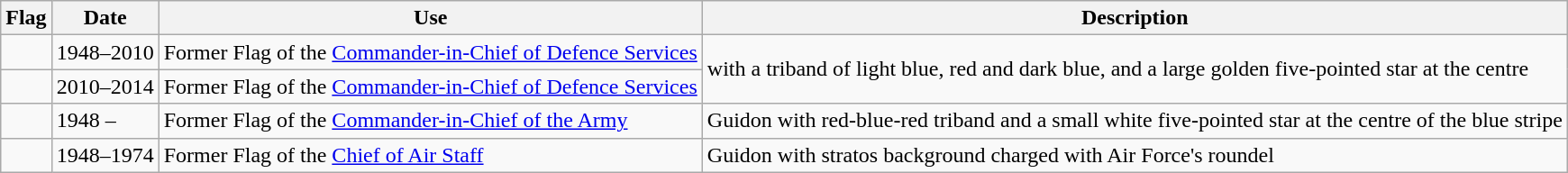<table class="wikitable">
<tr>
<th>Flag</th>
<th>Date</th>
<th>Use</th>
<th>Description</th>
</tr>
<tr>
<td></td>
<td>1948–2010</td>
<td>Former Flag of the <a href='#'>Commander-in-Chief of Defence Services</a></td>
<td rowspan="2">with a triband of light blue, red and dark blue, and a large golden five-pointed star at the centre </td>
</tr>
<tr>
<td></td>
<td>2010–2014</td>
<td>Former Flag of the <a href='#'>Commander-in-Chief of Defence Services</a></td>
</tr>
<tr>
<td></td>
<td>1948 – </td>
<td>Former Flag of the <a href='#'>Commander-in-Chief of the Army</a></td>
<td>Guidon with red-blue-red triband and a small white five-pointed star at the centre of the blue stripe</td>
</tr>
<tr>
<td></td>
<td>1948–1974</td>
<td>Former Flag of the <a href='#'>Chief of Air Staff</a></td>
<td>Guidon with stratos background charged with Air Force's roundel</td>
</tr>
</table>
